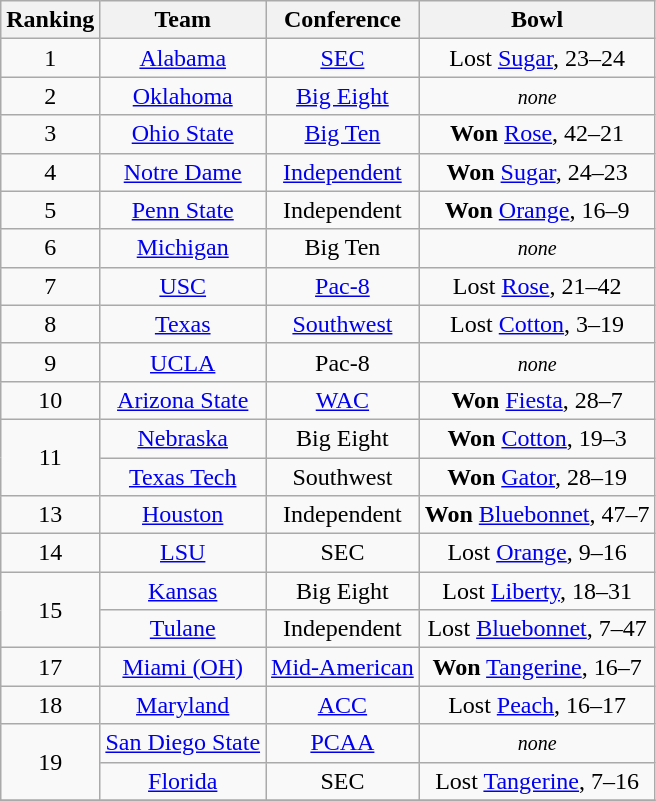<table class=wikitable style="text-align:center">
<tr>
<th>Ranking</th>
<th>Team</th>
<th>Conference</th>
<th>Bowl</th>
</tr>
<tr>
<td>1</td>
<td><a href='#'>Alabama</a></td>
<td><a href='#'>SEC</a></td>
<td>Lost <a href='#'>Sugar</a>, 23–24</td>
</tr>
<tr>
<td>2</td>
<td><a href='#'>Oklahoma</a></td>
<td><a href='#'>Big Eight</a></td>
<td><small><em>none</em></small></td>
</tr>
<tr>
<td>3</td>
<td><a href='#'>Ohio State</a></td>
<td><a href='#'>Big Ten</a></td>
<td><strong>Won</strong> <a href='#'>Rose</a>, 42–21</td>
</tr>
<tr>
<td>4</td>
<td><a href='#'>Notre Dame</a></td>
<td><a href='#'>Independent</a></td>
<td><strong>Won</strong> <a href='#'>Sugar</a>, 24–23</td>
</tr>
<tr>
<td>5</td>
<td><a href='#'>Penn State</a></td>
<td>Independent</td>
<td><strong>Won</strong> <a href='#'>Orange</a>, 16–9</td>
</tr>
<tr>
<td>6</td>
<td><a href='#'>Michigan</a></td>
<td>Big Ten</td>
<td><small><em>none</em></small></td>
</tr>
<tr>
<td>7</td>
<td><a href='#'>USC</a></td>
<td><a href='#'>Pac-8</a></td>
<td>Lost <a href='#'>Rose</a>, 21–42</td>
</tr>
<tr>
<td>8</td>
<td><a href='#'>Texas</a></td>
<td><a href='#'>Southwest</a></td>
<td>Lost <a href='#'>Cotton</a>, 3–19</td>
</tr>
<tr>
<td>9</td>
<td><a href='#'>UCLA</a></td>
<td>Pac-8</td>
<td><small><em>none</em></small></td>
</tr>
<tr>
<td>10</td>
<td><a href='#'>Arizona State</a></td>
<td><a href='#'>WAC</a></td>
<td><strong>Won</strong> <a href='#'>Fiesta</a>, 28–7</td>
</tr>
<tr>
<td rowspan=2>11</td>
<td><a href='#'>Nebraska</a></td>
<td>Big Eight</td>
<td><strong>Won</strong> <a href='#'>Cotton</a>, 19–3</td>
</tr>
<tr>
<td><a href='#'>Texas Tech</a></td>
<td>Southwest</td>
<td><strong>Won</strong> <a href='#'>Gator</a>, 28–19</td>
</tr>
<tr>
<td>13</td>
<td><a href='#'>Houston</a></td>
<td>Independent </td>
<td><strong>Won</strong> <a href='#'>Bluebonnet</a>, 47–7</td>
</tr>
<tr>
<td>14</td>
<td><a href='#'>LSU</a></td>
<td>SEC</td>
<td>Lost <a href='#'>Orange</a>, 9–16</td>
</tr>
<tr>
<td rowspan=2>15</td>
<td><a href='#'>Kansas</a></td>
<td>Big Eight</td>
<td>Lost <a href='#'>Liberty</a>, 18–31</td>
</tr>
<tr>
<td><a href='#'>Tulane</a></td>
<td>Independent</td>
<td>Lost <a href='#'>Bluebonnet</a>, 7–47</td>
</tr>
<tr>
<td>17</td>
<td><a href='#'>Miami (OH)</a></td>
<td><a href='#'>Mid-American</a></td>
<td><strong>Won</strong> <a href='#'>Tangerine</a>, 16–7</td>
</tr>
<tr>
<td>18</td>
<td><a href='#'>Maryland</a></td>
<td><a href='#'>ACC</a></td>
<td>Lost <a href='#'>Peach</a>, 16–17</td>
</tr>
<tr>
<td rowspan=2>19</td>
<td><a href='#'>San Diego State</a></td>
<td><a href='#'>PCAA</a></td>
<td><small><em>none</em></small></td>
</tr>
<tr>
<td><a href='#'>Florida</a></td>
<td>SEC</td>
<td>Lost <a href='#'>Tangerine</a>, 7–16</td>
</tr>
<tr>
</tr>
</table>
